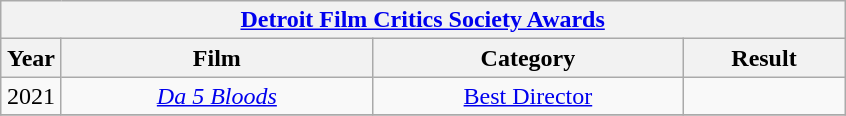<table class="wikitable">
<tr>
<th colspan="4" align="center"><a href='#'>Detroit Film Critics Society Awards</a></th>
</tr>
<tr>
<th width="33">Year</th>
<th width="200">Film</th>
<th width="200">Category</th>
<th width="100">Result</th>
</tr>
<tr>
<td align="center">2021</td>
<td align="center"><em><a href='#'>Da 5 Bloods</a></em></td>
<td align="center"><a href='#'>Best Director</a></td>
<td></td>
</tr>
<tr>
</tr>
</table>
